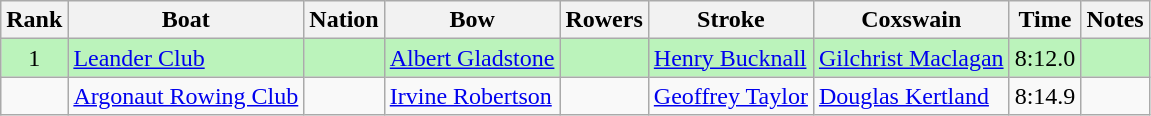<table class="wikitable sortable" style="text-align:center">
<tr>
<th>Rank</th>
<th>Boat</th>
<th>Nation</th>
<th>Bow</th>
<th>Rowers</th>
<th>Stroke</th>
<th>Coxswain</th>
<th>Time</th>
<th>Notes</th>
</tr>
<tr bgcolor=bbf3bb>
<td>1</td>
<td align=left><a href='#'>Leander Club</a></td>
<td align=left></td>
<td align=left><a href='#'>Albert Gladstone</a></td>
<td align=left></td>
<td align=left><a href='#'>Henry Bucknall</a></td>
<td align=left><a href='#'>Gilchrist Maclagan</a></td>
<td>8:12.0</td>
<td></td>
</tr>
<tr>
<td></td>
<td align=left><a href='#'>Argonaut Rowing Club</a></td>
<td align=left></td>
<td align=left><a href='#'>Irvine Robertson</a></td>
<td align=left></td>
<td align=left><a href='#'>Geoffrey Taylor</a></td>
<td align=left><a href='#'>Douglas Kertland</a></td>
<td>8:14.9</td>
<td></td>
</tr>
</table>
